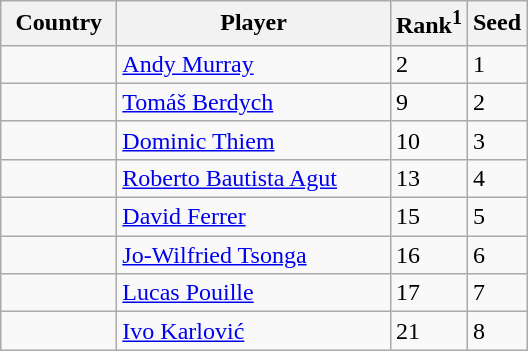<table class="sortable wikitable">
<tr>
<th width="70">Country</th>
<th width="175">Player</th>
<th>Rank<sup>1</sup></th>
<th>Seed</th>
</tr>
<tr>
<td></td>
<td><a href='#'>Andy Murray</a></td>
<td>2</td>
<td>1</td>
</tr>
<tr>
<td></td>
<td><a href='#'>Tomáš Berdych</a></td>
<td>9</td>
<td>2</td>
</tr>
<tr>
<td></td>
<td><a href='#'>Dominic Thiem</a></td>
<td>10</td>
<td>3</td>
</tr>
<tr>
<td></td>
<td><a href='#'>Roberto Bautista Agut</a></td>
<td>13</td>
<td>4</td>
</tr>
<tr>
<td></td>
<td><a href='#'>David Ferrer</a></td>
<td>15</td>
<td>5</td>
</tr>
<tr>
<td></td>
<td><a href='#'>Jo-Wilfried Tsonga</a></td>
<td>16</td>
<td>6</td>
</tr>
<tr>
<td></td>
<td><a href='#'>Lucas Pouille</a></td>
<td>17</td>
<td>7</td>
</tr>
<tr>
<td></td>
<td><a href='#'>Ivo Karlović</a></td>
<td>21</td>
<td>8</td>
</tr>
</table>
